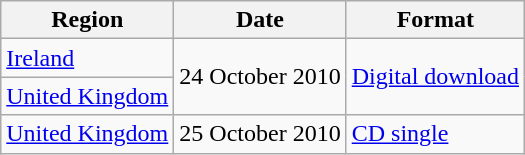<table class=wikitable>
<tr>
<th>Region</th>
<th>Date</th>
<th>Format</th>
</tr>
<tr>
<td><a href='#'>Ireland</a></td>
<td align="center" rowspan="2">24 October 2010</td>
<td align="center" rowspan="2"><a href='#'>Digital download</a></td>
</tr>
<tr>
<td><a href='#'>United Kingdom</a></td>
</tr>
<tr>
<td><a href='#'>United Kingdom</a></td>
<td>25 October 2010</td>
<td><a href='#'>CD single</a></td>
</tr>
</table>
